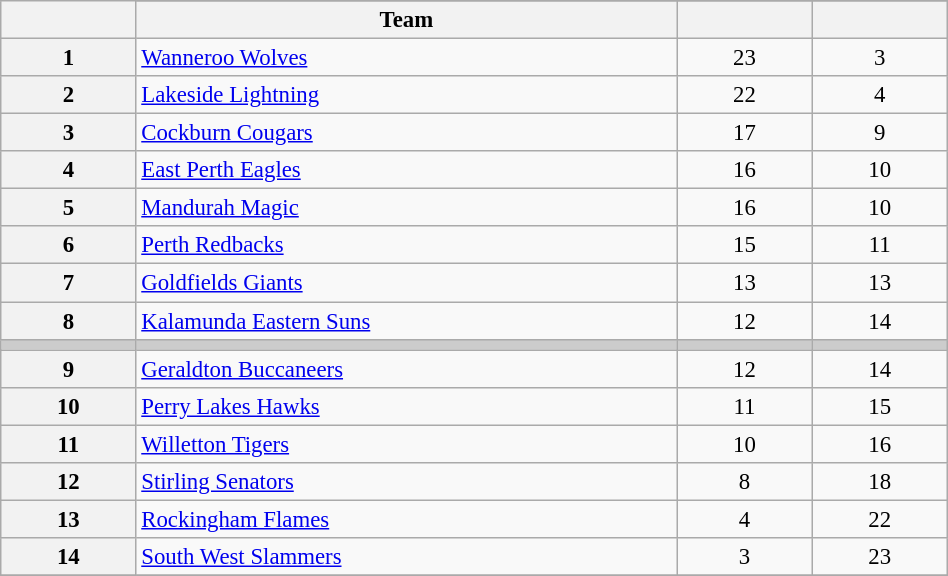<table class="wikitable" width="50%" style="font-size:95%; text-align:center">
<tr>
<th width="5%" rowspan=2></th>
</tr>
<tr>
<th width="20%">Team</th>
<th width="5%"></th>
<th width="5%"></th>
</tr>
<tr>
<th>1</th>
<td align=left><a href='#'>Wanneroo Wolves</a></td>
<td>23</td>
<td>3</td>
</tr>
<tr>
<th>2</th>
<td align=left><a href='#'>Lakeside Lightning</a></td>
<td>22</td>
<td>4</td>
</tr>
<tr>
<th>3</th>
<td align=left><a href='#'>Cockburn Cougars</a></td>
<td>17</td>
<td>9</td>
</tr>
<tr>
<th>4</th>
<td align=left><a href='#'>East Perth Eagles</a></td>
<td>16</td>
<td>10</td>
</tr>
<tr>
<th>5</th>
<td align=left><a href='#'>Mandurah Magic</a></td>
<td>16</td>
<td>10</td>
</tr>
<tr>
<th>6</th>
<td align=left><a href='#'>Perth Redbacks</a></td>
<td>15</td>
<td>11</td>
</tr>
<tr>
<th>7</th>
<td align=left><a href='#'>Goldfields Giants</a></td>
<td>13</td>
<td>13</td>
</tr>
<tr>
<th>8</th>
<td align=left><a href='#'>Kalamunda Eastern Suns</a></td>
<td>12</td>
<td>14</td>
</tr>
<tr bgcolor="#cccccc">
<td></td>
<td></td>
<td></td>
<td></td>
</tr>
<tr>
<th>9</th>
<td align=left><a href='#'>Geraldton Buccaneers</a></td>
<td>12</td>
<td>14</td>
</tr>
<tr>
<th>10</th>
<td align=left><a href='#'>Perry Lakes Hawks</a></td>
<td>11</td>
<td>15</td>
</tr>
<tr>
<th>11</th>
<td align=left><a href='#'>Willetton Tigers</a></td>
<td>10</td>
<td>16</td>
</tr>
<tr>
<th>12</th>
<td align=left><a href='#'>Stirling Senators</a></td>
<td>8</td>
<td>18</td>
</tr>
<tr>
<th>13</th>
<td align=left><a href='#'>Rockingham Flames</a></td>
<td>4</td>
<td>22</td>
</tr>
<tr>
<th>14</th>
<td align=left><a href='#'>South West Slammers</a></td>
<td>3</td>
<td>23</td>
</tr>
<tr>
</tr>
</table>
